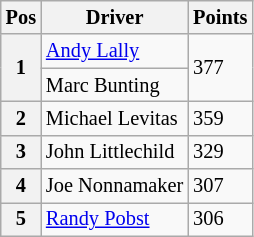<table class="wikitable" style="font-size:85%;">
<tr>
<th>Pos</th>
<th>Driver</th>
<th>Points</th>
</tr>
<tr>
<th rowspan=2>1</th>
<td> <a href='#'>Andy Lally</a></td>
<td rowspan=2>377</td>
</tr>
<tr>
<td> Marc Bunting</td>
</tr>
<tr>
<th>2</th>
<td> Michael Levitas</td>
<td>359</td>
</tr>
<tr>
<th>3</th>
<td> John Littlechild</td>
<td>329</td>
</tr>
<tr>
<th>4</th>
<td> Joe Nonnamaker</td>
<td>307</td>
</tr>
<tr>
<th>5</th>
<td> <a href='#'>Randy Pobst</a></td>
<td>306</td>
</tr>
</table>
